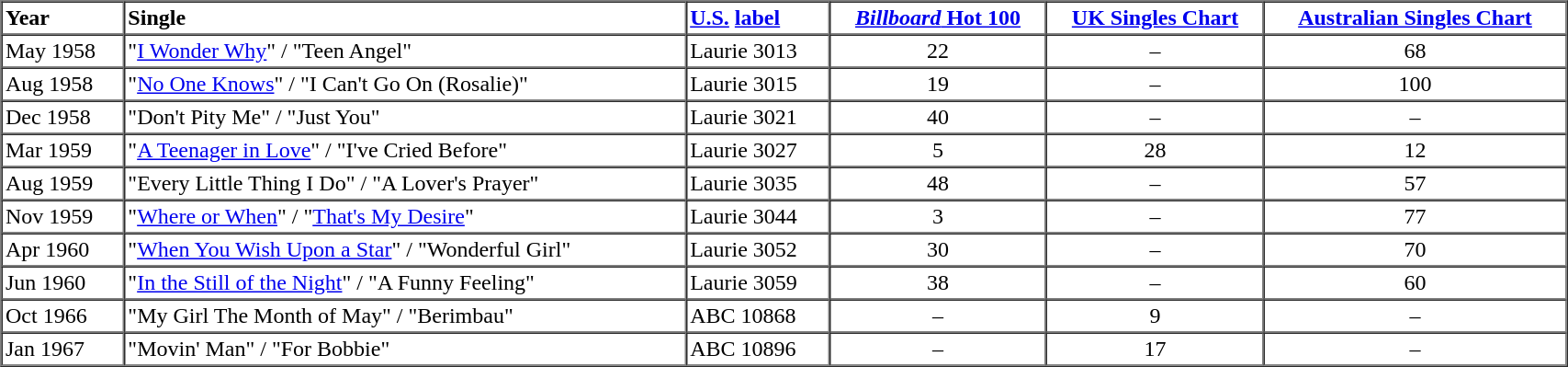<table border="1" cellspacing="0" cellpadding="2" style="width:90%;">
<tr>
<th align="left">Year</th>
<th align="left">Single</th>
<th align="left"><a href='#'>U.S.</a> <a href='#'>label</a></th>
<th style="text-align:center;"><a href='#'><em>Billboard</em> Hot 100</a></th>
<th style="text-align:center;"><a href='#'>UK Singles Chart</a></th>
<th style="text-align:center;"><a href='#'>Australian Singles Chart</a></th>
</tr>
<tr>
<td align="left">May 1958</td>
<td align="left">"<a href='#'>I Wonder Why</a>" / "Teen Angel"</td>
<td align="left">Laurie 3013</td>
<td style="text-align:center;">22</td>
<td style="text-align:center;">–</td>
<td style="text-align:center;">68</td>
</tr>
<tr>
<td align="left">Aug 1958</td>
<td align="left">"<a href='#'>No One Knows</a>" / "I Can't Go On (Rosalie)"</td>
<td align="left">Laurie 3015</td>
<td style="text-align:center;">19</td>
<td style="text-align:center;">–</td>
<td style="text-align:center;">100</td>
</tr>
<tr>
<td align="left">Dec 1958</td>
<td align="left">"Don't Pity Me" / "Just You"</td>
<td align="left">Laurie 3021</td>
<td style="text-align:center;">40</td>
<td style="text-align:center;">–</td>
<td style="text-align:center;">–</td>
</tr>
<tr>
<td align="left">Mar 1959</td>
<td align="left">"<a href='#'>A Teenager in Love</a>" / "I've Cried Before"</td>
<td align="left">Laurie 3027</td>
<td style="text-align:center;">5</td>
<td style="text-align:center;">28</td>
<td style="text-align:center;">12</td>
</tr>
<tr>
<td align="left">Aug 1959</td>
<td align="left">"Every Little Thing I Do" / "A Lover's Prayer"</td>
<td align="left">Laurie 3035</td>
<td style="text-align:center;">48</td>
<td style="text-align:center;">–</td>
<td style="text-align:center;">57</td>
</tr>
<tr>
<td align="left">Nov 1959</td>
<td align="left">"<a href='#'>Where or When</a>" / "<a href='#'>That's My Desire</a>"</td>
<td align="left">Laurie 3044</td>
<td style="text-align:center;">3</td>
<td style="text-align:center;">–</td>
<td style="text-align:center;">77</td>
</tr>
<tr>
<td align="left">Apr 1960</td>
<td align="left">"<a href='#'>When You Wish Upon a Star</a>" / "Wonderful Girl"</td>
<td align="left">Laurie 3052</td>
<td style="text-align:center;">30</td>
<td style="text-align:center;">–</td>
<td style="text-align:center;">70</td>
</tr>
<tr>
<td align="left">Jun 1960</td>
<td align="left">"<a href='#'>In the Still of the Night</a>" / "A Funny Feeling"</td>
<td align="left">Laurie 3059</td>
<td style="text-align:center;">38</td>
<td style="text-align:center;">–</td>
<td style="text-align:center;">60</td>
</tr>
<tr>
<td align="left">Oct 1966</td>
<td align="left">"My Girl The Month of May" / "Berimbau"</td>
<td align="left">ABC 10868</td>
<td style="text-align:center;">–</td>
<td style="text-align:center;">9</td>
<td style="text-align:center;">–</td>
</tr>
<tr>
<td align="left">Jan 1967</td>
<td align="left">"Movin' Man" / "For Bobbie"</td>
<td align="left">ABC 10896</td>
<td style="text-align:center;">–</td>
<td style="text-align:center;">17</td>
<td style="text-align:center;">–</td>
</tr>
</table>
